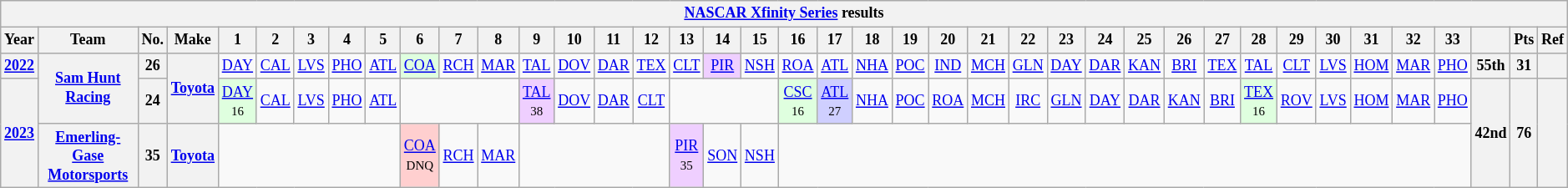<table class="wikitable" style="text-align:center; font-size:75%">
<tr>
<th colspan=40><a href='#'>NASCAR Xfinity Series</a> results</th>
</tr>
<tr>
<th>Year</th>
<th>Team</th>
<th>No.</th>
<th>Make</th>
<th>1</th>
<th>2</th>
<th>3</th>
<th>4</th>
<th>5</th>
<th>6</th>
<th>7</th>
<th>8</th>
<th>9</th>
<th>10</th>
<th>11</th>
<th>12</th>
<th>13</th>
<th>14</th>
<th>15</th>
<th>16</th>
<th>17</th>
<th>18</th>
<th>19</th>
<th>20</th>
<th>21</th>
<th>22</th>
<th>23</th>
<th>24</th>
<th>25</th>
<th>26</th>
<th>27</th>
<th>28</th>
<th>29</th>
<th>30</th>
<th>31</th>
<th>32</th>
<th>33</th>
<th></th>
<th>Pts</th>
<th>Ref</th>
</tr>
<tr>
<th><a href='#'>2022</a></th>
<th rowspan=2><a href='#'>Sam Hunt Racing</a></th>
<th>26</th>
<th rowspan=2><a href='#'>Toyota</a></th>
<td><a href='#'>DAY</a></td>
<td><a href='#'>CAL</a></td>
<td><a href='#'>LVS</a></td>
<td><a href='#'>PHO</a></td>
<td><a href='#'>ATL</a></td>
<td style="background:#DFFFDF;"><a href='#'>COA</a><br></td>
<td><a href='#'>RCH</a></td>
<td><a href='#'>MAR</a></td>
<td><a href='#'>TAL</a></td>
<td><a href='#'>DOV</a></td>
<td><a href='#'>DAR</a></td>
<td><a href='#'>TEX</a></td>
<td><a href='#'>CLT</a></td>
<td style="background:#EFCFFF;"><a href='#'>PIR</a><br></td>
<td><a href='#'>NSH</a></td>
<td><a href='#'>ROA</a></td>
<td><a href='#'>ATL</a></td>
<td><a href='#'>NHA</a></td>
<td><a href='#'>POC</a></td>
<td><a href='#'>IND</a></td>
<td><a href='#'>MCH</a></td>
<td><a href='#'>GLN</a></td>
<td><a href='#'>DAY</a></td>
<td><a href='#'>DAR</a></td>
<td><a href='#'>KAN</a></td>
<td><a href='#'>BRI</a></td>
<td><a href='#'>TEX</a></td>
<td><a href='#'>TAL</a></td>
<td><a href='#'>CLT</a></td>
<td><a href='#'>LVS</a></td>
<td><a href='#'>HOM</a></td>
<td><a href='#'>MAR</a></td>
<td><a href='#'>PHO</a></td>
<th>55th</th>
<th>31</th>
<th></th>
</tr>
<tr>
<th rowspan=3><a href='#'>2023</a></th>
<th>24</th>
<td style="background:#DFFFDF;"><a href='#'>DAY</a><br><small>16</small></td>
<td><a href='#'>CAL</a></td>
<td><a href='#'>LVS</a></td>
<td><a href='#'>PHO</a></td>
<td><a href='#'>ATL</a></td>
<td colspan=3></td>
<td style="background:#EFCFFF;"><a href='#'>TAL</a><br><small>38</small></td>
<td><a href='#'>DOV</a></td>
<td><a href='#'>DAR</a></td>
<td><a href='#'>CLT</a></td>
<td colspan=3></td>
<td style="background:#DFFFDF;"><a href='#'>CSC</a><br><small>16</small></td>
<td style="background:#CFCFFF;"><a href='#'>ATL</a><br><small>27</small></td>
<td><a href='#'>NHA</a></td>
<td><a href='#'>POC</a></td>
<td><a href='#'>ROA</a></td>
<td><a href='#'>MCH</a></td>
<td><a href='#'>IRC</a></td>
<td><a href='#'>GLN</a></td>
<td><a href='#'>DAY</a></td>
<td><a href='#'>DAR</a></td>
<td><a href='#'>KAN</a></td>
<td><a href='#'>BRI</a></td>
<td style="background:#DFFFDF;"><a href='#'>TEX</a><br><small>16</small></td>
<td><a href='#'>ROV</a></td>
<td><a href='#'>LVS</a></td>
<td><a href='#'>HOM</a></td>
<td><a href='#'>MAR</a></td>
<td><a href='#'>PHO</a></td>
<th rowspan=3>42nd</th>
<th rowspan=3>76</th>
<th rowspan=3></th>
</tr>
<tr>
<th><a href='#'>Emerling-Gase Motorsports</a></th>
<th>35</th>
<th><a href='#'>Toyota</a></th>
<td colspan=5></td>
<td style="background:#FFCFCF;"><a href='#'>COA</a><br><small>DNQ</small></td>
<td><a href='#'>RCH</a></td>
<td><a href='#'>MAR</a></td>
<td colspan=4></td>
<td style="background:#EFCFFF;"><a href='#'>PIR</a><br><small>35</small></td>
<td><a href='#'>SON</a></td>
<td><a href='#'>NSH</a></td>
<td colspan=18></td>
</tr>
</table>
